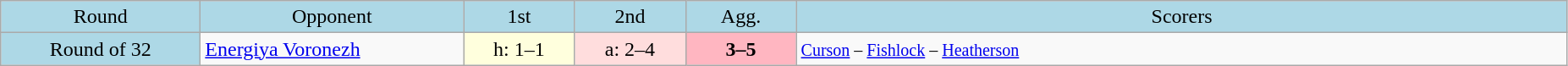<table class="wikitable" style="text-align:center">
<tr bgcolor=lightblue>
<td width=150px>Round</td>
<td width=200px>Opponent</td>
<td width=80px>1st</td>
<td width=80px>2nd</td>
<td width=80px>Agg.</td>
<td width=600px>Scorers</td>
</tr>
<tr>
<td bgcolor=lightblue>Round of 32</td>
<td align=left> <a href='#'>Energiya Voronezh</a></td>
<td bgcolor="#ffffdd">h: 1–1</td>
<td bgcolor="#ffdddd">a: 2–4</td>
<td bgcolor=lightpink><strong>3–5</strong></td>
<td align=left><small><a href='#'>Curson</a> – <a href='#'>Fishlock</a> – <a href='#'>Heatherson</a></small></td>
</tr>
</table>
